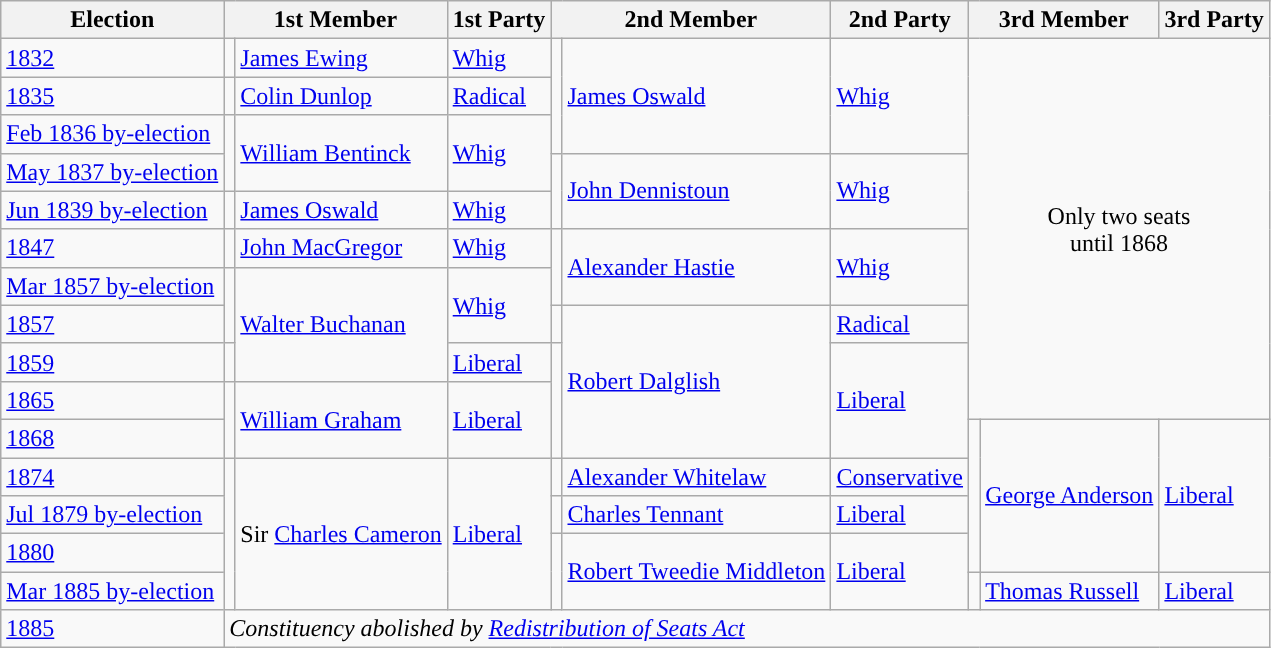<table class="wikitable">
<tr>
<th>Election</th>
<th colspan="2">1st Member</th>
<th>1st Party</th>
<th colspan="2">2nd Member</th>
<th>2nd Party</th>
<th colspan="2">3rd Member</th>
<th>3rd Party</th>
</tr>
<tr>
<td><a href='#'>1832</a></td>
<td style="color:inherit;background-color: "></td>
<td><a href='#'>James Ewing</a></td>
<td><a href='#'>Whig</a></td>
<td rowspan="3" style="color:inherit;background-color: "></td>
<td rowspan="3"><a href='#'>James Oswald</a></td>
<td rowspan="3"><a href='#'>Whig</a></td>
<td rowspan="10" colspan="3" style="text-align:center">Only two seats<br>until 1868</td>
</tr>
<tr>
<td><a href='#'>1835</a></td>
<td style="color:inherit;background-color: "></td>
<td><a href='#'>Colin Dunlop</a></td>
<td><a href='#'>Radical</a></td>
</tr>
<tr>
<td><a href='#'>Feb 1836 by-election</a></td>
<td rowspan="2" style="color:inherit;background-color: "></td>
<td rowspan="2"><a href='#'>William Bentinck</a></td>
<td rowspan="2"><a href='#'>Whig</a></td>
</tr>
<tr>
<td><a href='#'>May 1837 by-election</a></td>
<td rowspan="2" style="color:inherit;background-color: "></td>
<td rowspan="2"><a href='#'>John Dennistoun</a></td>
<td rowspan="2"><a href='#'>Whig</a></td>
</tr>
<tr>
<td><a href='#'>Jun 1839 by-election</a></td>
<td rowspan="1" style="color:inherit;background-color: "></td>
<td rowspan="1"><a href='#'>James Oswald</a></td>
<td rowspan="1"><a href='#'>Whig</a></td>
</tr>
<tr>
<td><a href='#'>1847</a></td>
<td style="color:inherit;background-color: "></td>
<td><a href='#'>John MacGregor</a></td>
<td><a href='#'>Whig</a></td>
<td rowspan="2" style="color:inherit;background-color: "></td>
<td rowspan="2"><a href='#'>Alexander Hastie</a></td>
<td rowspan="2"><a href='#'>Whig</a></td>
</tr>
<tr>
<td><a href='#'>Mar 1857 by-election</a></td>
<td rowspan="2" style="color:inherit;background-color: "></td>
<td rowspan="3"><a href='#'>Walter Buchanan</a></td>
<td rowspan="2"><a href='#'>Whig</a></td>
</tr>
<tr>
<td><a href='#'>1857</a></td>
<td style="color:inherit;background-color: "></td>
<td rowspan="4"><a href='#'>Robert Dalglish</a></td>
<td><a href='#'>Radical</a></td>
</tr>
<tr>
<td><a href='#'>1859</a></td>
<td style="color:inherit;background-color: "></td>
<td><a href='#'>Liberal</a></td>
<td rowspan="3" style="color:inherit;background-color: "></td>
<td rowspan="3"><a href='#'>Liberal</a></td>
</tr>
<tr>
<td><a href='#'>1865</a></td>
<td rowspan="2" style="color:inherit;background-color: "></td>
<td rowspan="2"><a href='#'>William Graham</a></td>
<td rowspan="2"><a href='#'>Liberal</a></td>
</tr>
<tr>
<td><a href='#'>1868</a></td>
<td rowspan="4" style="color:inherit;background-color: "></td>
<td rowspan="4"><a href='#'>George Anderson</a></td>
<td rowspan="4"><a href='#'>Liberal</a></td>
</tr>
<tr>
<td><a href='#'>1874</a></td>
<td rowspan="4" style="color:inherit;background-color: "></td>
<td rowspan="4">Sir <a href='#'>Charles Cameron</a></td>
<td rowspan="4"><a href='#'>Liberal</a></td>
<td style="color:inherit;background-color: "></td>
<td><a href='#'>Alexander Whitelaw</a></td>
<td><a href='#'>Conservative</a></td>
</tr>
<tr>
<td><a href='#'>Jul 1879 by-election</a></td>
<td style="color:inherit;background-color: "></td>
<td><a href='#'>Charles Tennant</a></td>
<td><a href='#'>Liberal</a></td>
</tr>
<tr>
<td><a href='#'>1880</a></td>
<td rowspan="2" style="color:inherit;background-color: "></td>
<td rowspan="2"><a href='#'>Robert Tweedie Middleton</a></td>
<td rowspan="2"><a href='#'>Liberal</a></td>
</tr>
<tr>
<td><a href='#'>Mar 1885 by-election</a></td>
<td style="color:inherit;background-color: "></td>
<td><a href='#'>Thomas Russell</a></td>
<td><a href='#'>Liberal</a></td>
</tr>
<tr>
<td><a href='#'>1885</a></td>
<td colspan="9"><em>Constituency abolished by <a href='#'>Redistribution of Seats Act</a></em></td>
</tr>
</table>
